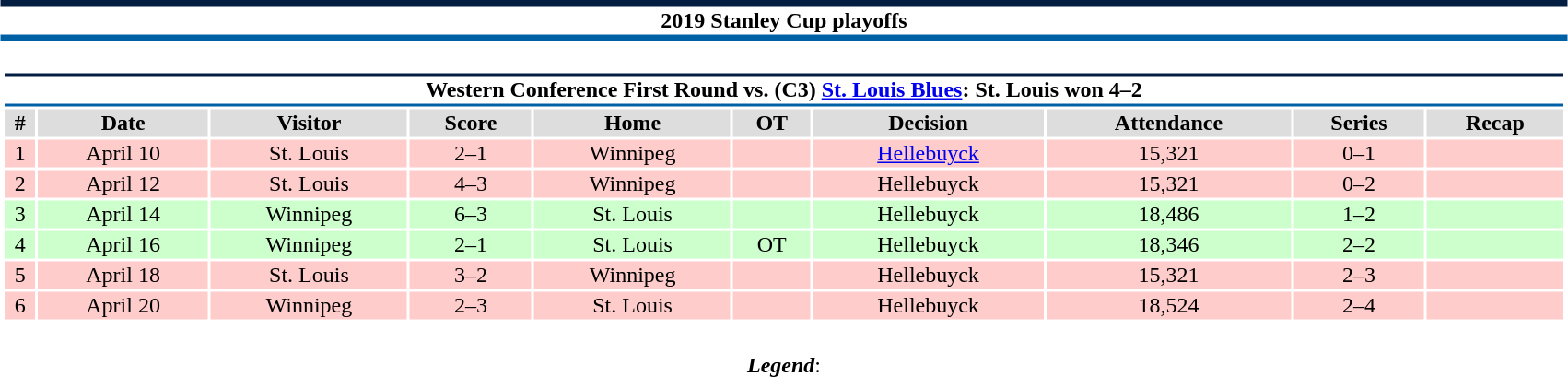<table class="toccolours" style="width:90%; clear:both; margin:1.5em auto; text-align:center;">
<tr>
<th colspan=10 style="background:#FFFFFF; border-top:#041E41 5px solid; border-bottom:#0060A5 5px solid;">2019 Stanley Cup playoffs</th>
</tr>
<tr>
<td colspan=10><br><table class="toccolours collapsible collapsed" style="width:100%;">
<tr>
<th colspan=10 style="background:#FFFFFF; border-top:#041E41 2px solid; border-bottom:#0060A5 2px solid;">Western Conference First Round vs. (C3) <a href='#'>St. Louis Blues</a>: St. Louis won 4–2</th>
</tr>
<tr style="background:#ddd;">
<th>#</th>
<th>Date</th>
<th>Visitor</th>
<th>Score</th>
<th>Home</th>
<th>OT</th>
<th>Decision</th>
<th>Attendance</th>
<th>Series</th>
<th>Recap</th>
</tr>
<tr style="background:#fcc;">
<td>1</td>
<td>April 10</td>
<td>St. Louis</td>
<td>2–1</td>
<td>Winnipeg</td>
<td></td>
<td><a href='#'>Hellebuyck</a></td>
<td>15,321</td>
<td>0–1</td>
<td></td>
</tr>
<tr style="background:#fcc;">
<td>2</td>
<td>April 12</td>
<td>St. Louis</td>
<td>4–3</td>
<td>Winnipeg</td>
<td></td>
<td>Hellebuyck</td>
<td>15,321</td>
<td>0–2</td>
<td></td>
</tr>
<tr style="background:#cfc;">
<td>3</td>
<td>April 14</td>
<td>Winnipeg</td>
<td>6–3</td>
<td>St. Louis</td>
<td></td>
<td>Hellebuyck</td>
<td>18,486</td>
<td>1–2</td>
<td></td>
</tr>
<tr style="background:#cfc;">
<td>4</td>
<td>April 16</td>
<td>Winnipeg</td>
<td>2–1</td>
<td>St. Louis</td>
<td>OT</td>
<td>Hellebuyck</td>
<td>18,346</td>
<td>2–2</td>
<td></td>
</tr>
<tr style="background:#fcc;">
<td>5</td>
<td>April 18</td>
<td>St. Louis</td>
<td>3–2</td>
<td>Winnipeg</td>
<td></td>
<td>Hellebuyck</td>
<td>15,321</td>
<td>2–3</td>
<td></td>
</tr>
<tr style="background:#fcc;">
<td>6</td>
<td>April 20</td>
<td>Winnipeg</td>
<td>2–3</td>
<td>St. Louis</td>
<td></td>
<td>Hellebuyck</td>
<td>18,524</td>
<td>2–4</td>
<td></td>
</tr>
</table>
</td>
</tr>
<tr>
<td colspan="10" style="text-align:center;"><br><strong><em>Legend</em></strong>:

</td>
</tr>
</table>
